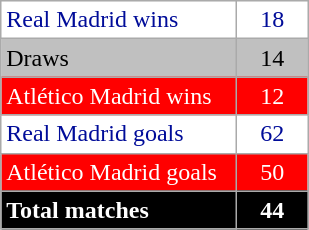<table class="wikitable">
<tr style="color:#000c99; background:#fff;">
<td style="width:150px;">Real Madrid wins</td>
<td style="color:#000c99; background:#fff; text-align:center; width:40px;">18</td>
</tr>
<tr style="color:#000; background:silver;">
<td>Draws</td>
<td style="color:#000; background:silver; text-align:center;">14</td>
</tr>
<tr style="color:white;">
<td style="background:red">Atlético Madrid wins</td>
<td style="color:white; background:red; text-align: center;">12</td>
</tr>
<tr style="color:#000c99; background:#fff;">
<td style="width:150px;">Real Madrid goals</td>
<td style="color:#000c99; background:#fff; text-align:center;">62</td>
</tr>
<tr style="color:white;">
<td style="background:red">Atlético Madrid goals</td>
<td style="color:white; background:red; text-align: center;">50</td>
</tr>
<tr style="color:#fff; background:#000;">
<td><strong>Total matches</strong></td>
<td style="color:#fff; background:#000; text-align:center;"><strong>44</strong></td>
</tr>
</table>
